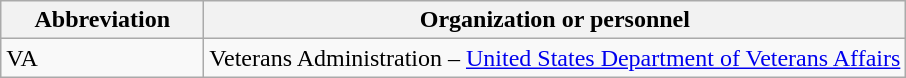<table class="wikitable sortable">
<tr>
<th style="width:8em;">Abbreviation</th>
<th>Organization or personnel</th>
</tr>
<tr>
<td>VA</td>
<td>Veterans Administration – <a href='#'>United States Department of Veterans Affairs</a></td>
</tr>
</table>
